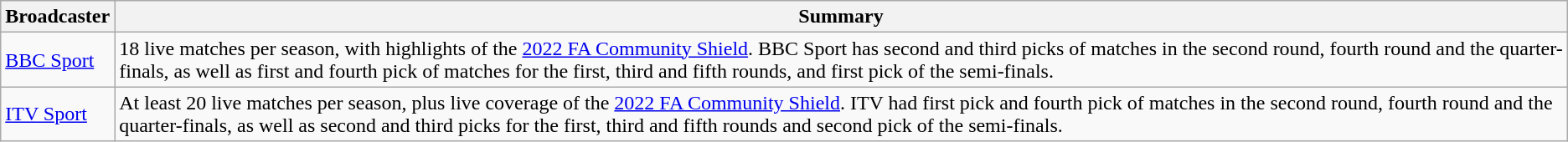<table class="wikitable">
<tr>
<th>Broadcaster</th>
<th>Summary</th>
</tr>
<tr>
<td><a href='#'>BBC Sport</a></td>
<td>18 live matches per season, with highlights of the <a href='#'>2022 FA Community Shield</a>. BBC Sport has second and third picks of matches in the second round, fourth round and the quarter-finals, as well as first and fourth pick of matches for the first, third and fifth rounds, and first pick of the semi-finals.</td>
</tr>
<tr>
<td><a href='#'>ITV Sport</a></td>
<td>At least 20 live matches per season, plus live coverage of the <a href='#'>2022 FA Community Shield</a>. ITV had first pick and fourth pick of matches in the second round, fourth round and the quarter-finals, as well as second and third picks for the first, third and fifth rounds and second pick of the semi-finals.</td>
</tr>
</table>
